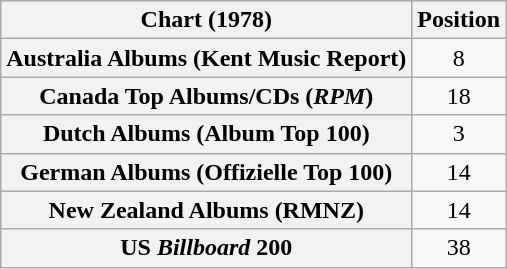<table class="wikitable sortable plainrowheaders" style="text-align:center">
<tr>
<th>Chart (1978)</th>
<th>Position</th>
</tr>
<tr>
<th scope="row">Australia Albums (Kent Music Report)</th>
<td>8</td>
</tr>
<tr>
<th scope="row">Canada Top Albums/CDs (<em>RPM</em>)</th>
<td>18</td>
</tr>
<tr>
<th scope="row">Dutch Albums (Album Top 100)</th>
<td>3</td>
</tr>
<tr>
<th scope="row">German Albums (Offizielle Top 100)</th>
<td>14</td>
</tr>
<tr>
<th scope="row">New Zealand Albums (RMNZ)</th>
<td>14</td>
</tr>
<tr>
<th scope="row">US <em>Billboard</em> 200</th>
<td>38</td>
</tr>
</table>
